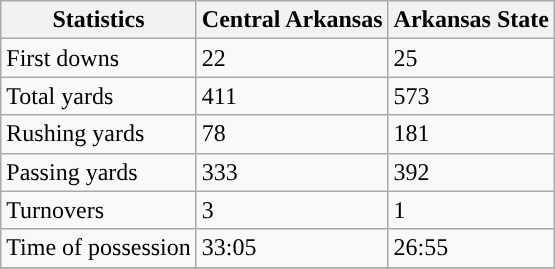<table class="wikitable">
<tr>
<th>Statistics</th>
<th>Central Arkansas</th>
<th>Arkansas State</th>
</tr>
<tr>
<td>First downs</td>
<td>22</td>
<td>25</td>
</tr>
<tr>
<td>Total yards</td>
<td>411</td>
<td>573</td>
</tr>
<tr>
<td>Rushing yards</td>
<td>78</td>
<td>181</td>
</tr>
<tr>
<td>Passing yards</td>
<td>333</td>
<td>392</td>
</tr>
<tr>
<td>Turnovers</td>
<td>3</td>
<td>1</td>
</tr>
<tr>
<td>Time of possession</td>
<td>33:05</td>
<td>26:55</td>
</tr>
<tr>
</tr>
</table>
